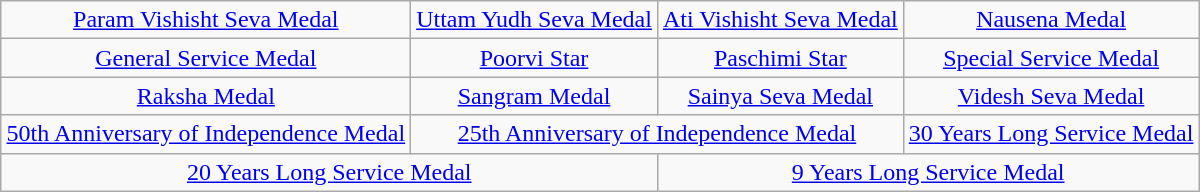<table class="wikitable" style="margin:1em auto; text-align:center;">
<tr>
<td><a href='#'>Param Vishisht Seva Medal</a></td>
<td><a href='#'>Uttam Yudh Seva Medal</a></td>
<td><a href='#'>Ati Vishisht Seva Medal</a></td>
<td><a href='#'>Nausena Medal</a></td>
</tr>
<tr>
<td><a href='#'>General Service Medal</a></td>
<td><a href='#'>Poorvi Star</a></td>
<td><a href='#'>Paschimi Star</a></td>
<td><a href='#'>Special Service Medal</a></td>
</tr>
<tr>
<td><a href='#'>Raksha Medal</a></td>
<td><a href='#'>Sangram Medal</a></td>
<td><a href='#'>Sainya Seva Medal</a></td>
<td><a href='#'>Videsh Seva Medal</a></td>
</tr>
<tr>
<td colspan="1"><a href='#'>50th Anniversary of Independence Medal</a></td>
<td colspan="2"><a href='#'>25th Anniversary of Independence Medal</a></td>
<td colspan="1"><a href='#'>30 Years Long Service Medal</a></td>
</tr>
<tr>
<td colspan="2"><a href='#'>20 Years Long Service Medal</a></td>
<td colspan="2"><a href='#'>9 Years Long Service Medal</a></td>
</tr>
</table>
